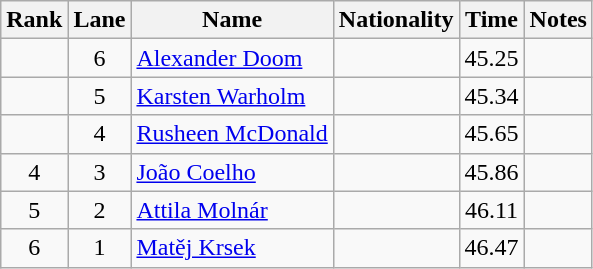<table class="wikitable sortable" style="text-align:center">
<tr>
<th>Rank</th>
<th>Lane</th>
<th>Name</th>
<th>Nationality</th>
<th>Time</th>
<th>Notes</th>
</tr>
<tr>
<td></td>
<td>6</td>
<td align="left"><a href='#'>Alexander Doom</a></td>
<td align=left></td>
<td>45.25</td>
<td></td>
</tr>
<tr>
<td></td>
<td>5</td>
<td align="left"><a href='#'>Karsten Warholm</a></td>
<td align=left></td>
<td>45.34</td>
<td></td>
</tr>
<tr>
<td></td>
<td>4</td>
<td align="left"><a href='#'>Rusheen McDonald</a></td>
<td align=left></td>
<td>45.65</td>
<td></td>
</tr>
<tr>
<td>4</td>
<td>3</td>
<td align="left"><a href='#'>João Coelho</a></td>
<td align=left></td>
<td>45.86</td>
<td></td>
</tr>
<tr>
<td>5</td>
<td>2</td>
<td align="left"><a href='#'>Attila Molnár</a></td>
<td align=left></td>
<td>46.11</td>
<td></td>
</tr>
<tr>
<td>6</td>
<td>1</td>
<td align="left"><a href='#'>Matěj Krsek</a></td>
<td align=left></td>
<td>46.47</td>
<td></td>
</tr>
</table>
